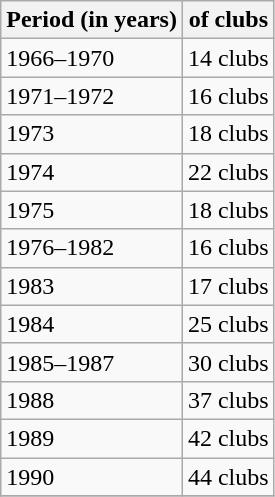<table class="wikitable sortable mw-collapsible">
<tr>
<th>Period (in years)</th>
<th> of clubs</th>
</tr>
<tr>
<td>1966–1970</td>
<td>14 clubs</td>
</tr>
<tr>
<td>1971–1972</td>
<td>16 clubs</td>
</tr>
<tr>
<td>1973</td>
<td>18 clubs</td>
</tr>
<tr>
<td>1974</td>
<td>22 clubs</td>
</tr>
<tr>
<td>1975</td>
<td>18 clubs</td>
</tr>
<tr>
<td>1976–1982</td>
<td>16 clubs</td>
</tr>
<tr>
<td>1983</td>
<td>17 clubs</td>
</tr>
<tr>
<td>1984</td>
<td>25 clubs</td>
</tr>
<tr>
<td>1985–1987</td>
<td>30 clubs</td>
</tr>
<tr>
<td>1988</td>
<td>37 clubs</td>
</tr>
<tr>
<td>1989</td>
<td>42 clubs</td>
</tr>
<tr>
<td>1990</td>
<td>44 clubs</td>
</tr>
<tr>
</tr>
</table>
